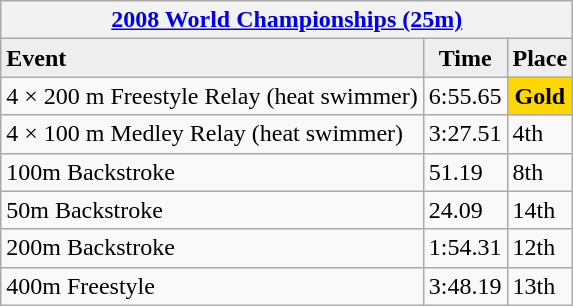<table class="wikitable">
<tr>
<th colspan="4"><a href='#'>2008 World Championships (25m)</a></th>
</tr>
<tr bgcolor="#eeeeee">
<td><strong>Event</strong></td>
<td align="center"><strong>Time</strong></td>
<td align="center"><strong>Place</strong></td>
</tr>
<tr>
<td>4 × 200 m Freestyle Relay (heat swimmer)</td>
<td align="center">6:55.65</td>
<td bgcolor="gold" align="center"><strong>Gold</strong></td>
</tr>
<tr>
<td>4 × 100 m Medley Relay (heat swimmer)</td>
<td>3:27.51</td>
<td>4th</td>
</tr>
<tr>
<td>100m Backstroke</td>
<td>51.19</td>
<td>8th</td>
</tr>
<tr>
<td>50m Backstroke</td>
<td>24.09</td>
<td>14th</td>
</tr>
<tr>
<td>200m Backstroke</td>
<td>1:54.31</td>
<td>12th</td>
</tr>
<tr>
<td>400m Freestyle</td>
<td>3:48.19</td>
<td>13th</td>
</tr>
</table>
